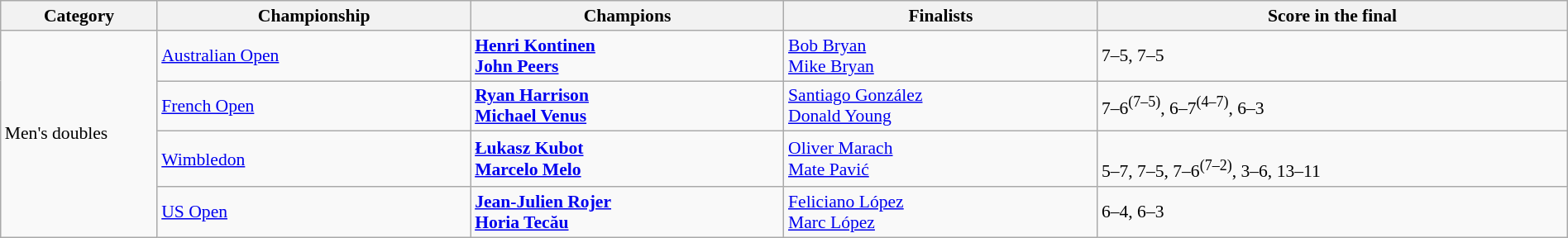<table class="wikitable" style="font-size:90%;" width=100%>
<tr>
<th style="width: 10%;">Category</th>
<th style="width: 20%;">Championship</th>
<th style="width: 20%;">Champions</th>
<th style="width: 20%;">Finalists</th>
<th style="width: 30%;">Score in the final</th>
</tr>
<tr>
<td rowspan="4">Men's doubles</td>
<td><a href='#'>Australian Open</a></td>
<td> <strong><a href='#'>Henri Kontinen</a></strong><br> <strong><a href='#'>John Peers</a></strong></td>
<td> <a href='#'>Bob Bryan</a><br> <a href='#'>Mike Bryan</a></td>
<td>7–5, 7–5</td>
</tr>
<tr>
<td><a href='#'>French Open</a></td>
<td> <strong><a href='#'>Ryan Harrison</a></strong><br> <strong><a href='#'>Michael Venus</a></strong></td>
<td>  <a href='#'>Santiago González</a><br> <a href='#'>Donald Young</a></td>
<td>7–6<sup>(7–5)</sup>, 6–7<sup>(4–7)</sup>, 6–3</td>
</tr>
<tr>
<td><a href='#'>Wimbledon</a></td>
<td> <strong><a href='#'>Łukasz Kubot</a></strong><br> <strong><a href='#'>Marcelo Melo</a></strong></td>
<td> <a href='#'>Oliver Marach</a><br> <a href='#'>Mate Pavić</a></td>
<td><br>5–7, 7–5, 7–6<sup>(7–2)</sup>, 3–6, 13–11</td>
</tr>
<tr>
<td><a href='#'>US Open</a></td>
<td> <strong><a href='#'>Jean-Julien Rojer</a></strong> <br>  <strong><a href='#'>Horia Tecău</a></strong></td>
<td> <a href='#'>Feliciano López</a> <br>  <a href='#'>Marc López</a></td>
<td>6–4, 6–3</td>
</tr>
</table>
